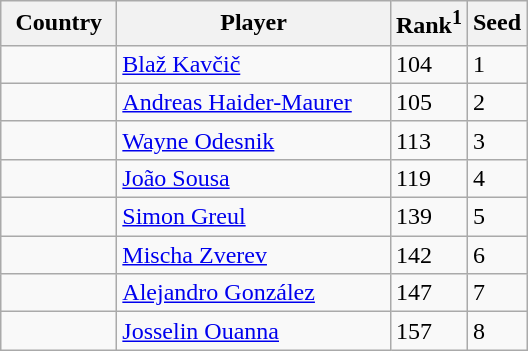<table class="sortable wikitable">
<tr>
<th width="70">Country</th>
<th width="175">Player</th>
<th>Rank<sup>1</sup></th>
<th>Seed</th>
</tr>
<tr>
<td></td>
<td><a href='#'>Blaž Kavčič</a></td>
<td>104</td>
<td>1</td>
</tr>
<tr>
<td></td>
<td><a href='#'>Andreas Haider-Maurer</a></td>
<td>105</td>
<td>2</td>
</tr>
<tr>
<td></td>
<td><a href='#'>Wayne Odesnik</a></td>
<td>113</td>
<td>3</td>
</tr>
<tr>
<td></td>
<td><a href='#'>João Sousa</a></td>
<td>119</td>
<td>4</td>
</tr>
<tr>
<td></td>
<td><a href='#'>Simon Greul</a></td>
<td>139</td>
<td>5</td>
</tr>
<tr>
<td></td>
<td><a href='#'>Mischa Zverev</a></td>
<td>142</td>
<td>6</td>
</tr>
<tr>
<td></td>
<td><a href='#'>Alejandro González</a></td>
<td>147</td>
<td>7</td>
</tr>
<tr>
<td></td>
<td><a href='#'>Josselin Ouanna</a></td>
<td>157</td>
<td>8</td>
</tr>
</table>
